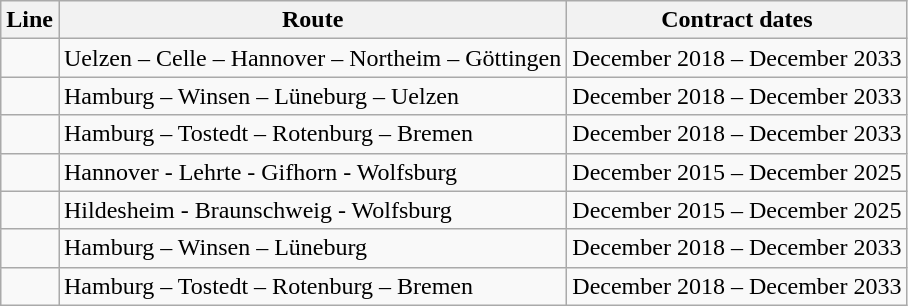<table class="wikitable">
<tr>
<th>Line</th>
<th>Route</th>
<th>Contract dates</th>
</tr>
<tr>
<td></td>
<td>Uelzen – Celle – Hannover – Northeim – Göttingen</td>
<td>December 2018 – December 2033</td>
</tr>
<tr>
<td></td>
<td>Hamburg – Winsen – Lüneburg – Uelzen</td>
<td>December 2018 – December 2033</td>
</tr>
<tr>
<td></td>
<td>Hamburg – Tostedt – Rotenburg – Bremen</td>
<td>December 2018 – December 2033</td>
</tr>
<tr>
<td></td>
<td>Hannover - Lehrte - Gifhorn - Wolfsburg</td>
<td>December 2015 – December 2025</td>
</tr>
<tr>
<td></td>
<td>Hildesheim - Braunschweig - Wolfsburg</td>
<td>December 2015 – December 2025</td>
</tr>
<tr>
<td></td>
<td>Hamburg – Winsen – Lüneburg</td>
<td>December 2018 – December 2033</td>
</tr>
<tr>
<td></td>
<td>Hamburg – Tostedt – Rotenburg – Bremen</td>
<td>December 2018 – December 2033</td>
</tr>
</table>
